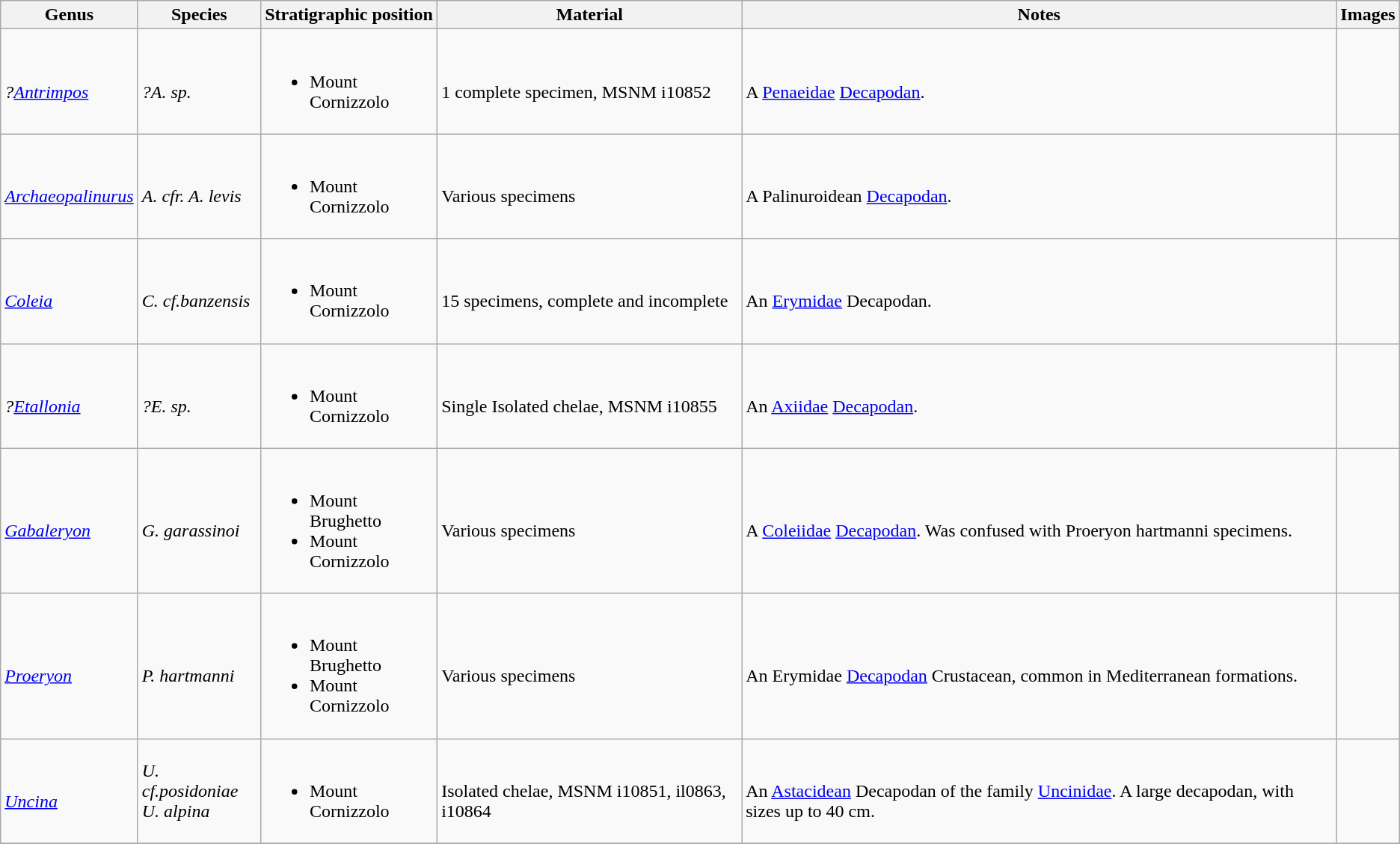<table class = "wikitable">
<tr>
<th>Genus</th>
<th>Species</th>
<th>Stratigraphic position</th>
<th>Material</th>
<th>Notes</th>
<th>Images</th>
</tr>
<tr>
<td><br><em>?<a href='#'>Antrimpos</a></em></td>
<td><br><em>?A. sp.</em></td>
<td><br><ul><li>Mount Cornizzolo</li></ul></td>
<td><br>1 complete specimen, MSNM i10852</td>
<td><br>A <a href='#'>Penaeidae</a> <a href='#'>Decapodan</a>.</td>
<td><br></td>
</tr>
<tr>
<td><br><em><a href='#'>Archaeopalinurus</a></em></td>
<td><br><em>A. cfr. A. levis</em></td>
<td><br><ul><li>Mount Cornizzolo</li></ul></td>
<td><br>Various specimens</td>
<td><br>A Palinuroidean <a href='#'>Decapodan</a>.</td>
<td><br></td>
</tr>
<tr>
<td><br><em><a href='#'>Coleia</a></em></td>
<td><br><em>C. cf.banzensis</em></td>
<td><br><ul><li>Mount Cornizzolo</li></ul></td>
<td><br>15 specimens, complete and incomplete</td>
<td><br>An <a href='#'>Erymidae</a> Decapodan.</td>
<td></td>
</tr>
<tr>
<td><br><em>?<a href='#'>Etallonia</a></em></td>
<td><br><em>?E. sp.</em></td>
<td><br><ul><li>Mount Cornizzolo</li></ul></td>
<td><br>Single Isolated chelae, MSNM i10855</td>
<td><br>An <a href='#'>Axiidae</a> <a href='#'>Decapodan</a>.</td>
<td><br></td>
</tr>
<tr>
<td><br><em><a href='#'>Gabaleryon</a></em></td>
<td><br><em>G. garassinoi</em></td>
<td><br><ul><li>Mount Brughetto</li><li>Mount Cornizzolo</li></ul></td>
<td><br>Various specimens</td>
<td><br>A <a href='#'>Coleiidae</a> <a href='#'>Decapodan</a>. Was confused with Proeryon hartmanni specimens.</td>
<td></td>
</tr>
<tr>
<td><br><em><a href='#'>Proeryon</a></em></td>
<td><br><em>P. hartmanni</em></td>
<td><br><ul><li>Mount Brughetto</li><li>Mount Cornizzolo</li></ul></td>
<td><br>Various specimens</td>
<td><br>An Erymidae <a href='#'>Decapodan</a> Crustacean, common in Mediterranean formations.</td>
<td><br></td>
</tr>
<tr>
<td><br><em><a href='#'>Uncina</a></em></td>
<td><em>U. cf.posidoniae</em><br><em>U. alpina</em></td>
<td><br><ul><li>Mount Cornizzolo</li></ul></td>
<td><br>Isolated chelae, MSNM i10851, il0863, i10864</td>
<td><br>An <a href='#'>Astacidean</a> Decapodan of the family <a href='#'>Uncinidae</a>. A large decapodan, with sizes up to 40 cm.</td>
<td><br></td>
</tr>
<tr>
</tr>
</table>
